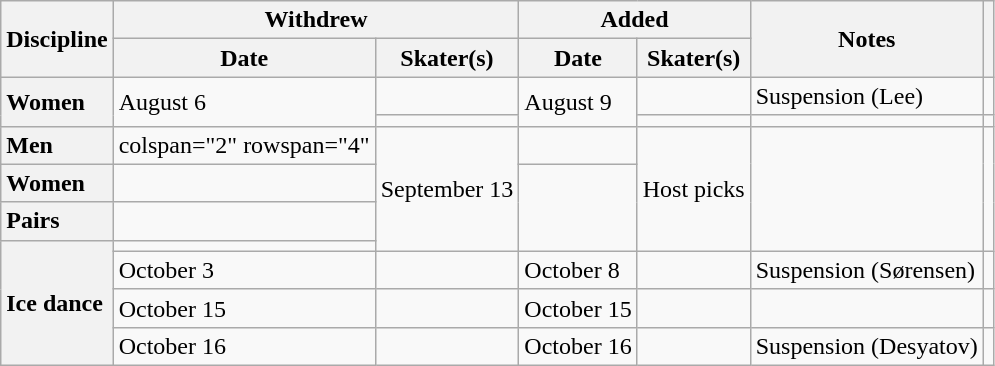<table class="wikitable unsortable">
<tr>
<th scope="col" rowspan=2>Discipline</th>
<th scope="col" colspan=2>Withdrew</th>
<th scope="col" colspan=2>Added</th>
<th scope="col" rowspan=2>Notes</th>
<th scope="col" rowspan=2></th>
</tr>
<tr>
<th>Date</th>
<th>Skater(s)</th>
<th>Date</th>
<th>Skater(s)</th>
</tr>
<tr>
<th rowspan="2" scope="row" style="text-align:left">Women</th>
<td rowspan="2">August 6</td>
<td></td>
<td rowspan="2">August 9</td>
<td></td>
<td>Suspension (Lee)</td>
<td></td>
</tr>
<tr>
<td></td>
<td></td>
<td></td>
<td></td>
</tr>
<tr>
<th scope="row" style="text-align:left">Men</th>
<td>colspan="2" rowspan="4" </td>
<td rowspan="4">September 13</td>
<td></td>
<td rowspan="4">Host picks</td>
<td rowspan="4"></td>
</tr>
<tr>
<th scope="row" style="text-align:left">Women</th>
<td></td>
</tr>
<tr>
<th scope="row" style="text-align:left">Pairs</th>
<td></td>
</tr>
<tr>
<th rowspan="4" scope="row" style="text-align:left">Ice dance</th>
<td></td>
</tr>
<tr>
<td>October 3</td>
<td></td>
<td>October 8</td>
<td></td>
<td>Suspension (Sørensen)</td>
<td></td>
</tr>
<tr>
<td>October 15</td>
<td></td>
<td>October 15</td>
<td></td>
<td></td>
<td></td>
</tr>
<tr>
<td>October 16</td>
<td></td>
<td>October 16</td>
<td></td>
<td>Suspension (Desyatov)</td>
<td></td>
</tr>
</table>
